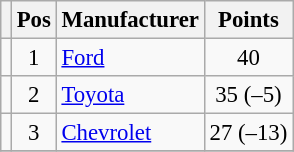<table class="wikitable" style="font-size: 95%">
<tr>
<th></th>
<th>Pos</th>
<th>Manufacturer</th>
<th>Points</th>
</tr>
<tr>
<td align="left"></td>
<td style="text-align:center;">1</td>
<td><a href='#'>Ford</a></td>
<td style="text-align:center;">40</td>
</tr>
<tr>
<td align="left"></td>
<td style="text-align:center;">2</td>
<td><a href='#'>Toyota</a></td>
<td style="text-align:center;">35 (–5)</td>
</tr>
<tr>
<td align="left"></td>
<td style="text-align:center;">3</td>
<td><a href='#'>Chevrolet</a></td>
<td style="text-align:center;">27 (–13)</td>
</tr>
<tr class="sortbottom">
</tr>
</table>
